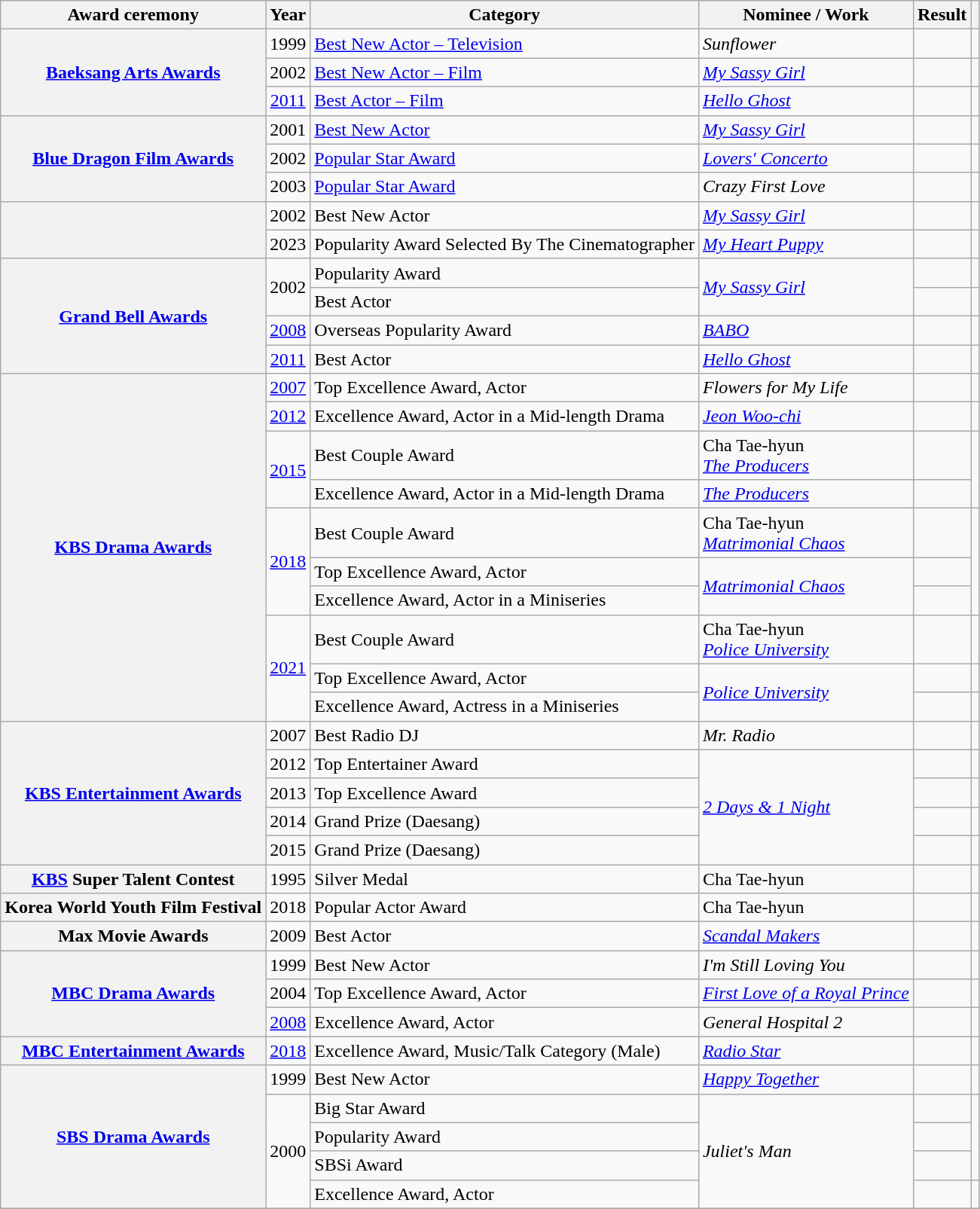<table class="wikitable plainrowheaders sortable">
<tr>
<th scope="col">Award ceremony</th>
<th scope="col">Year</th>
<th scope="col">Category</th>
<th scope="col">Nominee / Work</th>
<th scope="col">Result</th>
<th scope="col" class="unsortable"></th>
</tr>
<tr>
<th scope="row" rowspan="3"><a href='#'>Baeksang Arts Awards</a></th>
<td style="text-align:center">1999</td>
<td><a href='#'>Best New Actor – Television</a></td>
<td><em>Sunflower</em></td>
<td></td>
<td style="text-align:center"></td>
</tr>
<tr>
<td style="text-align:center">2002</td>
<td><a href='#'>Best New Actor – Film</a></td>
<td><em><a href='#'>My Sassy Girl</a></em></td>
<td></td>
<td></td>
</tr>
<tr>
<td style="text-align:center"><a href='#'>2011</a></td>
<td><a href='#'>Best Actor – Film</a></td>
<td><em><a href='#'>Hello Ghost</a></em></td>
<td></td>
<td></td>
</tr>
<tr>
<th scope="row" rowspan="3"><a href='#'>Blue Dragon Film Awards</a></th>
<td style="text-align:center">2001</td>
<td><a href='#'>Best New Actor</a></td>
<td><em><a href='#'>My Sassy Girl</a></em></td>
<td></td>
<td style="text-align:center"></td>
</tr>
<tr>
<td style="text-align:center">2002</td>
<td><a href='#'>Popular Star Award</a></td>
<td><em><a href='#'>Lovers' Concerto</a></em></td>
<td></td>
<td style="text-align:center"></td>
</tr>
<tr>
<td style="text-align:center">2003</td>
<td><a href='#'>Popular Star Award</a></td>
<td><em>Crazy First Love</em></td>
<td></td>
<td style="text-align:center"></td>
</tr>
<tr>
<th scope="row" rowspan="2"></th>
<td style="text-align:center">2002</td>
<td>Best New Actor</td>
<td><em><a href='#'>My Sassy Girl</a></em></td>
<td></td>
<td style="text-align:center"></td>
</tr>
<tr>
<td style="text-align:center">2023</td>
<td>Popularity Award Selected By The Cinematographer</td>
<td><em><a href='#'>My Heart Puppy</a></em></td>
<td></td>
<td style="text-align:center"></td>
</tr>
<tr>
<th scope="row" rowspan="4"><a href='#'>Grand Bell Awards</a></th>
<td style="text-align:center" rowspan="2">2002</td>
<td>Popularity Award</td>
<td rowspan="2"><em><a href='#'>My Sassy Girl</a></em></td>
<td></td>
<td style="text-align:center"></td>
</tr>
<tr>
<td>Best Actor</td>
<td></td>
<td></td>
</tr>
<tr>
<td style="text-align:center"><a href='#'>2008</a></td>
<td>Overseas Popularity Award</td>
<td><em><a href='#'>BABO</a></em></td>
<td></td>
<td style="text-align:center"></td>
</tr>
<tr>
<td style="text-align:center"><a href='#'>2011</a></td>
<td>Best Actor</td>
<td><em><a href='#'>Hello Ghost</a></em></td>
<td></td>
<td></td>
</tr>
<tr>
<th scope="row" rowspan="10"><a href='#'>KBS Drama Awards</a></th>
<td style="text-align:center"><a href='#'>2007</a></td>
<td>Top Excellence Award, Actor</td>
<td><em>Flowers for My Life</em></td>
<td></td>
<td></td>
</tr>
<tr>
<td style="text-align:center"><a href='#'>2012</a></td>
<td>Excellence Award, Actor in a Mid-length Drama</td>
<td><em><a href='#'>Jeon Woo-chi</a></em></td>
<td></td>
<td></td>
</tr>
<tr>
<td style="text-align:center" rowspan="2"><a href='#'>2015</a></td>
<td>Best Couple Award</td>
<td>Cha Tae-hyun <br><em><a href='#'>The Producers</a></em></td>
<td></td>
<td style="text-align:center" rowspan="2"></td>
</tr>
<tr>
<td>Excellence Award, Actor in a Mid-length Drama</td>
<td><em><a href='#'>The Producers</a></em></td>
<td></td>
</tr>
<tr>
<td style="text-align:center" rowspan="3"><a href='#'>2018</a></td>
<td>Best Couple Award</td>
<td>Cha Tae-hyun <br><em><a href='#'>Matrimonial Chaos</a></em></td>
<td></td>
<td style="text-align:center" rowspan="3"></td>
</tr>
<tr>
<td>Top Excellence Award, Actor</td>
<td rowspan="2"><em><a href='#'>Matrimonial Chaos</a></em></td>
<td></td>
</tr>
<tr>
<td>Excellence Award, Actor in a Miniseries</td>
<td></td>
</tr>
<tr>
<td style="text-align:center" rowspan="3"><a href='#'>2021</a></td>
<td>Best Couple Award</td>
<td>Cha Tae-hyun <br><em><a href='#'>Police University</a></em></td>
<td></td>
<td style="text-align:center"></td>
</tr>
<tr>
<td>Top Excellence Award, Actor</td>
<td rowspan="2"><em><a href='#'>Police University</a></em></td>
<td></td>
<td style="text-align:center"></td>
</tr>
<tr>
<td>Excellence Award, Actress in a Miniseries</td>
<td></td>
<td style="text-align:center"></td>
</tr>
<tr>
<th scope="row" rowspan="5"><a href='#'>KBS Entertainment Awards</a></th>
<td style="text-align:center">2007</td>
<td>Best Radio DJ</td>
<td><em>Mr. Radio</em></td>
<td></td>
<td style="text-align:center"></td>
</tr>
<tr>
<td style="text-align:center">2012</td>
<td>Top Entertainer Award</td>
<td rowspan="4"><em><a href='#'>2 Days & 1 Night</a></em></td>
<td></td>
<td style="text-align:center"></td>
</tr>
<tr>
<td style="text-align:center">2013</td>
<td>Top Excellence Award</td>
<td></td>
<td style="text-align:center"></td>
</tr>
<tr>
<td style="text-align:center">2014</td>
<td>Grand Prize (Daesang)</td>
<td></td>
<td></td>
</tr>
<tr>
<td style="text-align:center">2015</td>
<td>Grand Prize (Daesang)</td>
<td></td>
<td></td>
</tr>
<tr>
<th scope="row"><a href='#'>KBS</a> Super Talent Contest</th>
<td style="text-align:center">1995</td>
<td>Silver Medal</td>
<td>Cha Tae-hyun</td>
<td></td>
<td></td>
</tr>
<tr>
<th scope="row">Korea World Youth Film Festival</th>
<td style="text-align:center">2018</td>
<td>Popular Actor Award</td>
<td>Cha Tae-hyun</td>
<td></td>
<td style="text-align:center"></td>
</tr>
<tr>
<th scope="row">Max Movie Awards</th>
<td style="text-align:center">2009</td>
<td>Best Actor</td>
<td><em><a href='#'>Scandal Makers</a></em></td>
<td></td>
<td style="text-align:center"></td>
</tr>
<tr>
<th scope="row" rowspan="3"><a href='#'>MBC Drama Awards</a></th>
<td style="text-align:center">1999</td>
<td>Best New Actor</td>
<td><em>I'm Still Loving You</em></td>
<td></td>
<td style="text-align:center"></td>
</tr>
<tr>
<td style="text-align:center">2004</td>
<td>Top Excellence Award, Actor</td>
<td><em><a href='#'>First Love of a Royal Prince</a></em></td>
<td></td>
<td></td>
</tr>
<tr>
<td style="text-align:center"><a href='#'>2008</a></td>
<td>Excellence Award, Actor</td>
<td><em>General Hospital 2</em></td>
<td></td>
<td></td>
</tr>
<tr>
<th scope="row"><a href='#'>MBC Entertainment Awards</a></th>
<td style="text-align:center"><a href='#'>2018</a></td>
<td>Excellence Award, Music/Talk Category (Male)</td>
<td><em><a href='#'>Radio Star</a></em></td>
<td></td>
<td style="text-align:center"></td>
</tr>
<tr>
<th scope="row" rowspan="5"><a href='#'>SBS Drama Awards</a></th>
<td style="text-align:center">1999</td>
<td>Best New Actor</td>
<td><em><a href='#'>Happy Together</a></em></td>
<td></td>
<td style="text-align:center"></td>
</tr>
<tr>
<td style="text-align:center" rowspan="4">2000</td>
<td>Big Star Award</td>
<td rowspan="4"><em>Juliet's Man</em></td>
<td></td>
<td style="text-align:center" rowspan="3"></td>
</tr>
<tr>
<td>Popularity Award</td>
<td></td>
</tr>
<tr>
<td>SBSi Award</td>
<td></td>
</tr>
<tr>
<td>Excellence Award, Actor</td>
<td></td>
<td></td>
</tr>
<tr>
</tr>
</table>
